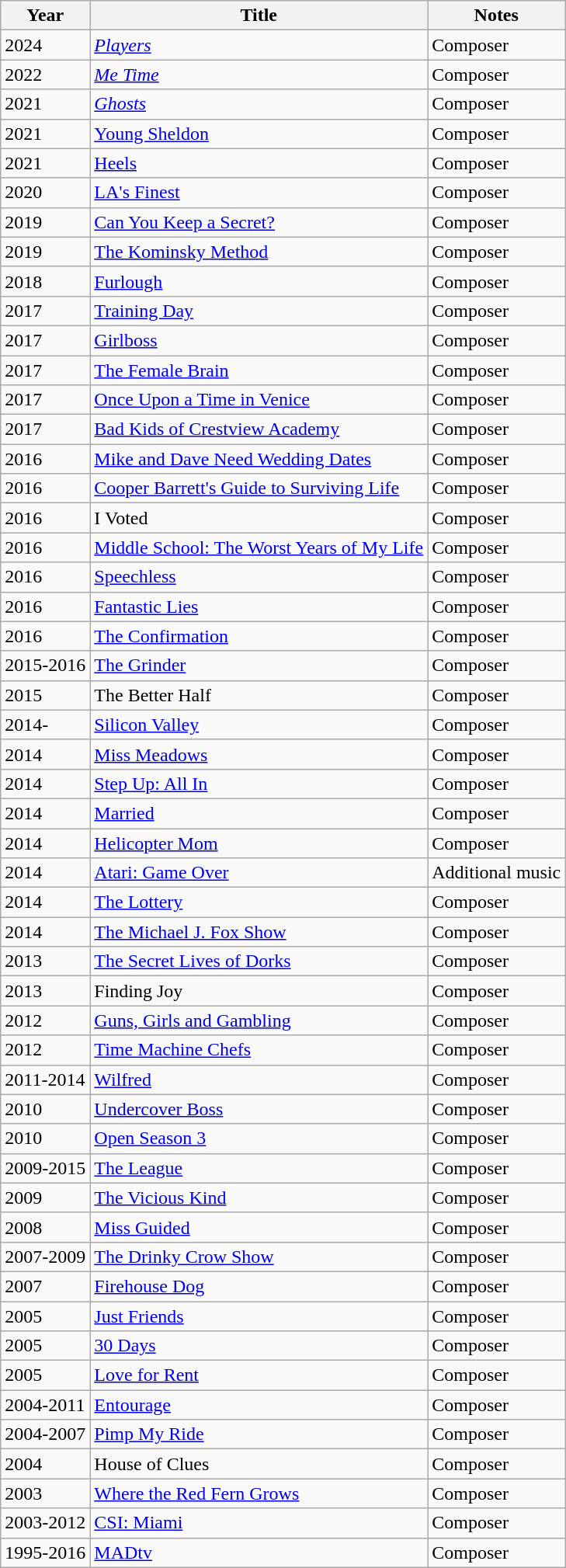<table class="wikitable">
<tr>
<th>Year</th>
<th>Title</th>
<th>Notes</th>
</tr>
<tr>
<td>2024</td>
<td><em><a href='#'>Players</a></em></td>
<td>Composer</td>
</tr>
<tr>
<td>2022</td>
<td><em><a href='#'>Me Time</a></em></td>
<td>Composer</td>
</tr>
<tr>
<td>2021</td>
<td><em><a href='#'>Ghosts</a></td>
<td>Composer</td>
</tr>
<tr>
<td>2021</td>
<td></em><a href='#'>Young Sheldon</a><em></td>
<td>Composer</td>
</tr>
<tr>
<td>2021</td>
<td></em><a href='#'>Heels</a><em></td>
<td>Composer</td>
</tr>
<tr>
<td>2020</td>
<td></em><a href='#'>LA's Finest</a><em></td>
<td>Composer</td>
</tr>
<tr>
<td>2019</td>
<td></em><a href='#'>Can You Keep a Secret?</a><em></td>
<td>Composer</td>
</tr>
<tr>
<td>2019</td>
<td></em><a href='#'>The Kominsky Method</a><em></td>
<td>Composer</td>
</tr>
<tr>
<td>2018</td>
<td></em><a href='#'>Furlough</a><em></td>
<td>Composer</td>
</tr>
<tr>
<td>2017</td>
<td></em><a href='#'>Training Day</a><em></td>
<td>Composer</td>
</tr>
<tr>
<td>2017</td>
<td></em><a href='#'>Girlboss</a><em></td>
<td>Composer</td>
</tr>
<tr>
<td>2017</td>
<td></em><a href='#'>The Female Brain</a><em></td>
<td>Composer</td>
</tr>
<tr>
<td>2017</td>
<td></em><a href='#'>Once Upon a Time in Venice</a><em></td>
<td>Composer</td>
</tr>
<tr>
<td>2017</td>
<td></em><a href='#'>Bad Kids of Crestview Academy</a><em></td>
<td>Composer</td>
</tr>
<tr>
<td>2016</td>
<td></em><a href='#'>Mike and Dave Need Wedding Dates</a><em></td>
<td>Composer</td>
</tr>
<tr>
<td>2016</td>
<td></em><a href='#'>Cooper Barrett's Guide to Surviving Life</a><em></td>
<td>Composer</td>
</tr>
<tr>
<td>2016</td>
<td></em>I Voted<em></td>
<td>Composer</td>
</tr>
<tr>
<td>2016</td>
<td></em><a href='#'>Middle School: The Worst Years of My Life</a><em></td>
<td>Composer</td>
</tr>
<tr>
<td>2016</td>
<td></em><a href='#'>Speechless</a><em></td>
<td>Composer</td>
</tr>
<tr>
<td>2016</td>
<td></em><a href='#'>Fantastic Lies</a><em></td>
<td>Composer</td>
</tr>
<tr>
<td>2016</td>
<td></em><a href='#'>The Confirmation</a><em></td>
<td>Composer</td>
</tr>
<tr>
<td>2015-2016</td>
<td></em><a href='#'>The Grinder</a><em></td>
<td>Composer</td>
</tr>
<tr>
<td>2015</td>
<td></em>The Better Half<em></td>
<td>Composer</td>
</tr>
<tr>
<td>2014-</td>
<td></em><a href='#'>Silicon Valley</a><em></td>
<td>Composer</td>
</tr>
<tr>
<td>2014</td>
<td></em><a href='#'>Miss Meadows</a><em></td>
<td>Composer</td>
</tr>
<tr>
<td>2014</td>
<td></em><a href='#'>Step Up: All In</a><em></td>
<td>Composer</td>
</tr>
<tr>
<td>2014</td>
<td></em><a href='#'>Married</a><em></td>
<td>Composer</td>
</tr>
<tr>
<td>2014</td>
<td></em><a href='#'>Helicopter Mom</a><em></td>
<td>Composer</td>
</tr>
<tr>
<td>2014</td>
<td></em><a href='#'>Atari: Game Over</a><em></td>
<td>Additional music</td>
</tr>
<tr>
<td>2014</td>
<td></em><a href='#'>The Lottery</a><em></td>
<td>Composer</td>
</tr>
<tr>
<td>2014</td>
<td></em><a href='#'>The Michael J. Fox Show</a><em></td>
<td>Composer</td>
</tr>
<tr>
<td>2013</td>
<td></em><a href='#'>The Secret Lives of Dorks</a><em></td>
<td>Composer</td>
</tr>
<tr>
<td>2013</td>
<td></em>Finding Joy<em></td>
<td>Composer</td>
</tr>
<tr>
<td>2012</td>
<td></em><a href='#'>Guns, Girls and Gambling</a><em></td>
<td>Composer</td>
</tr>
<tr>
<td>2012</td>
<td></em><a href='#'>Time Machine Chefs</a><em></td>
<td>Composer</td>
</tr>
<tr>
<td>2011-2014</td>
<td></em><a href='#'>Wilfred</a><em></td>
<td>Composer</td>
</tr>
<tr>
<td>2010</td>
<td></em><a href='#'>Undercover Boss</a><em></td>
<td>Composer</td>
</tr>
<tr>
<td>2010</td>
<td></em><a href='#'>Open Season 3</a><em></td>
<td>Composer</td>
</tr>
<tr>
<td>2009-2015</td>
<td></em><a href='#'>The League</a><em></td>
<td>Composer</td>
</tr>
<tr>
<td>2009</td>
<td></em><a href='#'>The Vicious Kind</a><em></td>
<td>Composer</td>
</tr>
<tr>
<td>2008</td>
<td></em><a href='#'>Miss Guided</a><em></td>
<td>Composer</td>
</tr>
<tr>
<td>2007-2009</td>
<td></em><a href='#'>The Drinky Crow Show</a><em></td>
<td>Composer</td>
</tr>
<tr>
<td>2007</td>
<td></em><a href='#'>Firehouse Dog</a><em></td>
<td>Composer</td>
</tr>
<tr>
<td>2005</td>
<td></em><a href='#'>Just Friends</a><em></td>
<td>Composer</td>
</tr>
<tr>
<td>2005</td>
<td></em><a href='#'>30 Days</a><em></td>
<td>Composer</td>
</tr>
<tr>
<td>2005</td>
<td></em><a href='#'>Love for Rent</a><em></td>
<td>Composer</td>
</tr>
<tr>
<td>2004-2011</td>
<td></em><a href='#'>Entourage</a><em></td>
<td>Composer</td>
</tr>
<tr>
<td>2004-2007</td>
<td></em><a href='#'>Pimp My Ride</a><em></td>
<td>Composer</td>
</tr>
<tr>
<td>2004</td>
<td></em>House of Clues<em></td>
<td>Composer</td>
</tr>
<tr>
<td>2003</td>
<td></em><a href='#'>Where the Red Fern Grows</a><em></td>
<td>Composer</td>
</tr>
<tr>
<td>2003-2012</td>
<td></em><a href='#'>CSI: Miami</a><em></td>
<td>Composer</td>
</tr>
<tr>
<td>1995-2016</td>
<td></em><a href='#'>MADtv</a><em></td>
<td>Composer</td>
</tr>
</table>
